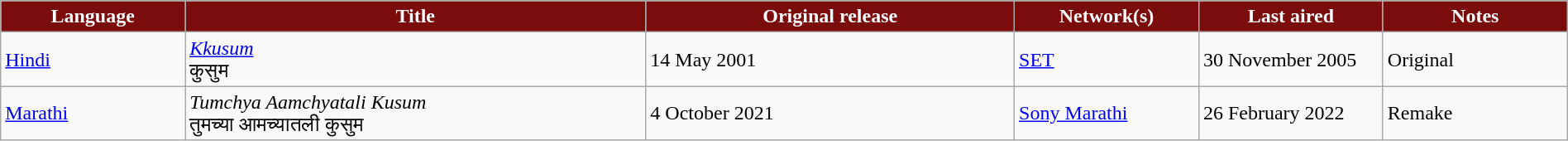<table class="wikitable" style="width: 100%; margin-right: 0;">
<tr style="color:white">
<th style="background:#7b0c0c; width:10%;">Language</th>
<th style="background:#7b0c0c; width:25%;">Title</th>
<th style="background:#7b0c0c; width:20%;">Original release</th>
<th style="background:#7b0c0c; width:10%;">Network(s)</th>
<th style="background:#7b0c0c; width:10%;">Last aired</th>
<th style="background:#7b0c0c; width:10%;">Notes</th>
</tr>
<tr>
<td><a href='#'>Hindi</a></td>
<td><em><a href='#'>Kkusum</a></em> <br> कुसुम</td>
<td>14 May 2001</td>
<td><a href='#'>SET</a></td>
<td>30 November 2005</td>
<td>Original</td>
</tr>
<tr>
<td><a href='#'>Marathi</a></td>
<td><em>Tumchya Aamchyatali Kusum</em> <br> तुमच्या आमच्यातली कुसुम</td>
<td>4 October 2021</td>
<td><a href='#'>Sony Marathi</a></td>
<td>26 February 2022</td>
<td>Remake</td>
</tr>
</table>
